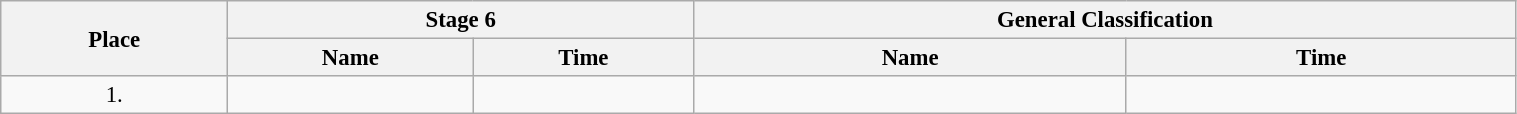<table class=wikitable style="font-size:95%" width="80%">
<tr>
<th rowspan="2">Place</th>
<th colspan="2">Stage 6</th>
<th colspan="2">General Classification</th>
</tr>
<tr>
<th>Name</th>
<th>Time</th>
<th>Name</th>
<th>Time</th>
</tr>
<tr>
<td align="center">1.</td>
<td></td>
<td></td>
<td></td>
<td></td>
</tr>
</table>
